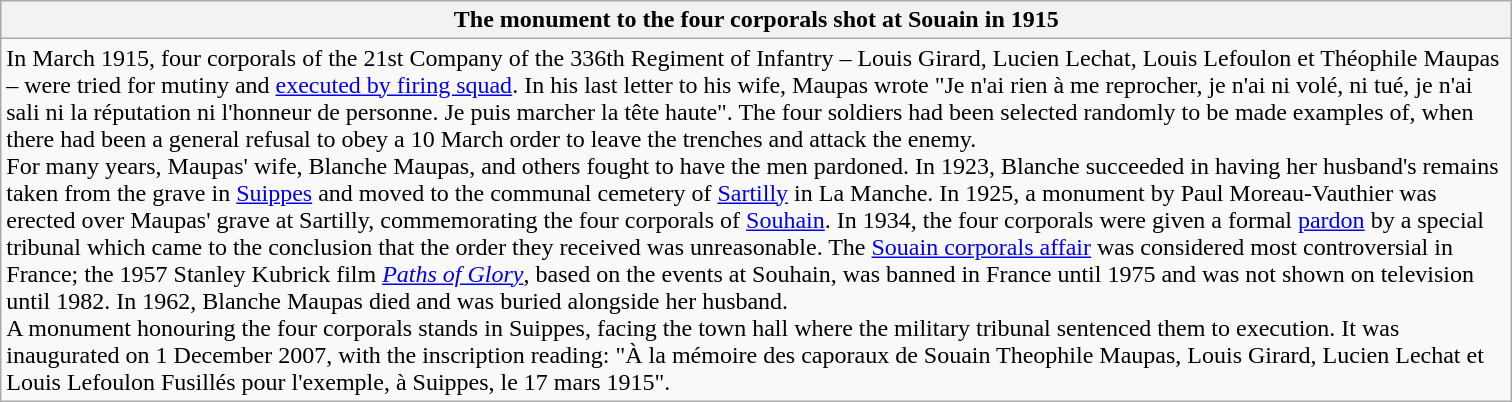<table class="wikitable sortable">
<tr>
<th scope="col" style="width:1000px;">The monument to the four corporals shot at Souain in 1915</th>
</tr>
<tr>
<td>In March 1915, four corporals of the 21st Company of the 336th Regiment of Infantry – Louis Girard, Lucien Lechat, Louis Lefoulon et Théophile Maupas – were tried for mutiny and <a href='#'>executed by firing squad</a>. In his last letter to his wife, Maupas wrote "Je n'ai rien à me reprocher, je n'ai ni volé, ni tué, je n'ai sali ni la réputation ni l'honneur de personne. Je puis marcher la tête haute".  The four soldiers had been selected randomly to be made examples of, when there had been a general refusal to obey a 10 March order to leave the trenches and attack the enemy.<br>For many years, Maupas' wife, Blanche Maupas, and others fought to have the men pardoned. In 1923, Blanche succeeded in having her husband's remains taken from the grave in <a href='#'>Suippes</a> and moved to the communal cemetery of <a href='#'>Sartilly</a> in La Manche. In 1925, a monument by Paul Moreau-Vauthier was erected over Maupas' grave at Sartilly, commemorating the four corporals of <a href='#'>Souhain</a>. In 1934, the four corporals were given a formal <a href='#'>pardon</a> by a special tribunal which came to the conclusion that the order they received was unreasonable. The <a href='#'>Souain corporals affair</a> was considered most controversial in France; the 1957 Stanley Kubrick film <em><a href='#'>Paths of Glory</a></em>, based on the events at Souhain, was banned in France until 1975 and was not shown on television until 1982. In 1962, Blanche Maupas died and was buried alongside her husband.<br>A monument honouring the four corporals stands in Suippes, facing the town hall where the military tribunal sentenced them to execution. It was inaugurated on 1 December 2007, with the inscription reading: "À la mémoire des caporaux de Souain Theophile Maupas, Louis Girard, Lucien Lechat et Louis Lefoulon Fusillés pour l'exemple, à Suippes, le 17 mars 1915".
</td>
</tr>
</table>
